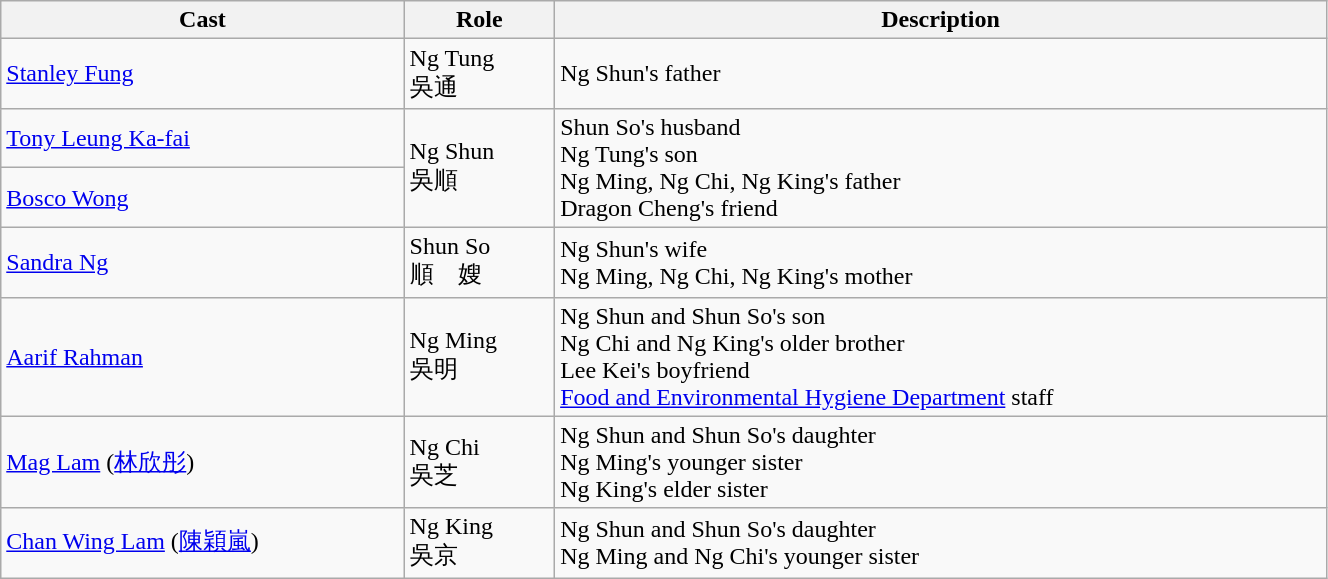<table class="wikitable" width="70%">
<tr>
<th>Cast</th>
<th>Role</th>
<th>Description</th>
</tr>
<tr>
<td><a href='#'>Stanley Fung</a></td>
<td>Ng Tung<br>吳通</td>
<td>Ng Shun's father</td>
</tr>
<tr>
<td><a href='#'>Tony Leung Ka-fai</a></td>
<td rowspan="2">Ng Shun<br>吳順</td>
<td rowspan="2">Shun So's husband<br>Ng Tung's son<br>Ng Ming, Ng Chi, Ng King's father<br>Dragon Cheng's friend</td>
</tr>
<tr>
<td><a href='#'>Bosco Wong</a><br></td>
</tr>
<tr>
<td><a href='#'>Sandra Ng</a></td>
<td>Shun So<br>順　嫂</td>
<td>Ng Shun's wife<br>Ng Ming, Ng Chi, Ng King's mother</td>
</tr>
<tr>
<td><a href='#'>Aarif Rahman</a></td>
<td>Ng Ming<br>吳明</td>
<td>Ng Shun and Shun So's son<br>Ng Chi and Ng King's older brother<br>Lee Kei's boyfriend<br><a href='#'>Food and Environmental Hygiene Department</a> staff</td>
</tr>
<tr>
<td><a href='#'>Mag Lam</a> (<a href='#'>林欣彤</a>)</td>
<td>Ng Chi<br>吳芝</td>
<td>Ng Shun and Shun So's daughter<br>Ng Ming's younger sister<br>Ng King's elder sister</td>
</tr>
<tr>
<td><a href='#'>Chan Wing Lam</a> (<a href='#'>陳穎嵐</a>)</td>
<td>Ng King<br>吳京</td>
<td>Ng Shun and Shun So's daughter<br>Ng Ming and Ng Chi's younger sister</td>
</tr>
</table>
